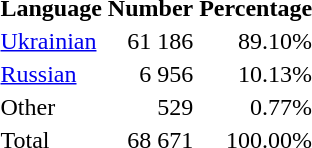<table class="standard">
<tr>
<th>Language</th>
<th>Number</th>
<th>Percentage</th>
</tr>
<tr>
<td><a href='#'>Ukrainian</a></td>
<td align="right">61 186</td>
<td align="right">89.10%</td>
</tr>
<tr>
<td><a href='#'>Russian</a></td>
<td align="right">6 956</td>
<td align="right">10.13%</td>
</tr>
<tr>
<td>Other</td>
<td align="right">529</td>
<td align="right">0.77%</td>
</tr>
<tr>
<td>Total</td>
<td align="right">68 671</td>
<td align="right">100.00%</td>
</tr>
</table>
